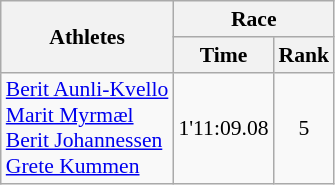<table class="wikitable" border="1" style="font-size:90%">
<tr>
<th rowspan=2>Athletes</th>
<th colspan=2>Race</th>
</tr>
<tr>
<th>Time</th>
<th>Rank</th>
</tr>
<tr>
<td><a href='#'>Berit Aunli-Kvello</a><br><a href='#'>Marit Myrmæl</a><br><a href='#'>Berit Johannessen</a><br><a href='#'>Grete Kummen</a></td>
<td align=center>1'11:09.08</td>
<td align=center>5</td>
</tr>
</table>
